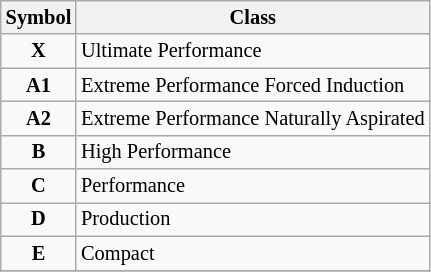<table class="wikitable" style=font-size:85%;>
<tr>
<th>Symbol</th>
<th>Class</th>
</tr>
<tr>
<td align=center><strong>X</strong></td>
<td>Ultimate Performance</td>
</tr>
<tr>
<td align=center><strong>A1</strong></td>
<td>Extreme Performance Forced Induction</td>
</tr>
<tr>
<td align=center><strong>A2</strong></td>
<td>Extreme Performance Naturally Aspirated</td>
</tr>
<tr>
<td align=center><strong>B</strong></td>
<td>High Performance</td>
</tr>
<tr>
<td align=center><strong>C</strong></td>
<td>Performance</td>
</tr>
<tr>
<td align=center><strong>D</strong></td>
<td>Production</td>
</tr>
<tr>
<td align=center><strong>E</strong></td>
<td>Compact</td>
</tr>
<tr>
</tr>
</table>
